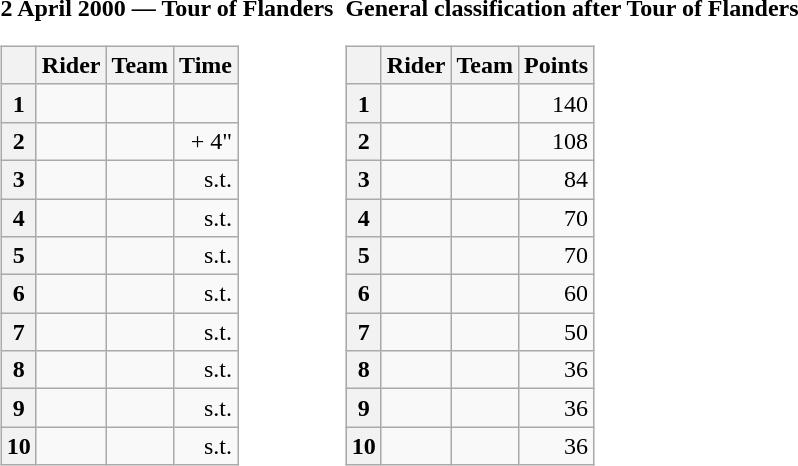<table>
<tr>
<td><strong>2 April 2000 — Tour of Flanders </strong><br><table class="wikitable">
<tr>
<th></th>
<th>Rider</th>
<th>Team</th>
<th>Time</th>
</tr>
<tr>
<th>1</th>
<td></td>
<td></td>
<td align="right"></td>
</tr>
<tr>
<th>2</th>
<td></td>
<td></td>
<td align="right">+ 4"</td>
</tr>
<tr>
<th>3</th>
<td></td>
<td></td>
<td align="right">s.t.</td>
</tr>
<tr>
<th>4</th>
<td> </td>
<td></td>
<td align="right">s.t.</td>
</tr>
<tr>
<th>5</th>
<td></td>
<td></td>
<td align="right">s.t.</td>
</tr>
<tr>
<th>6</th>
<td></td>
<td></td>
<td align="right">s.t.</td>
</tr>
<tr>
<th>7</th>
<td></td>
<td></td>
<td align="right">s.t.</td>
</tr>
<tr>
<th>8</th>
<td></td>
<td></td>
<td align="right">s.t.</td>
</tr>
<tr>
<th>9</th>
<td></td>
<td></td>
<td align="right">s.t.</td>
</tr>
<tr>
<th>10</th>
<td></td>
<td></td>
<td align="right">s.t.</td>
</tr>
</table>
</td>
<td></td>
<td><strong>General classification after Tour of Flanders</strong><br><table class="wikitable">
<tr>
<th></th>
<th>Rider</th>
<th>Team</th>
<th>Points</th>
</tr>
<tr>
<th>1</th>
<td> </td>
<td></td>
<td align="right">140</td>
</tr>
<tr>
<th>2</th>
<td></td>
<td></td>
<td align="right">108</td>
</tr>
<tr>
<th>3</th>
<td></td>
<td></td>
<td align="right">84</td>
</tr>
<tr>
<th>4</th>
<td></td>
<td></td>
<td align="right">70</td>
</tr>
<tr>
<th>5</th>
<td></td>
<td></td>
<td align="right">70</td>
</tr>
<tr>
<th>6</th>
<td></td>
<td></td>
<td align="right">60</td>
</tr>
<tr>
<th>7</th>
<td></td>
<td></td>
<td align="right">50</td>
</tr>
<tr>
<th>8</th>
<td></td>
<td></td>
<td align="right">36</td>
</tr>
<tr>
<th>9</th>
<td></td>
<td></td>
<td align="right">36</td>
</tr>
<tr>
<th>10</th>
<td></td>
<td></td>
<td align="right">36</td>
</tr>
</table>
</td>
</tr>
</table>
